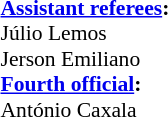<table width=50% style="font-size: 90%">
<tr>
<td><br><strong><a href='#'>Assistant referees</a>:</strong>
<br>Júlio Lemos
<br>Jerson Emiliano
<br><strong><a href='#'>Fourth official</a>:</strong>
<br>António Caxala</td>
</tr>
</table>
